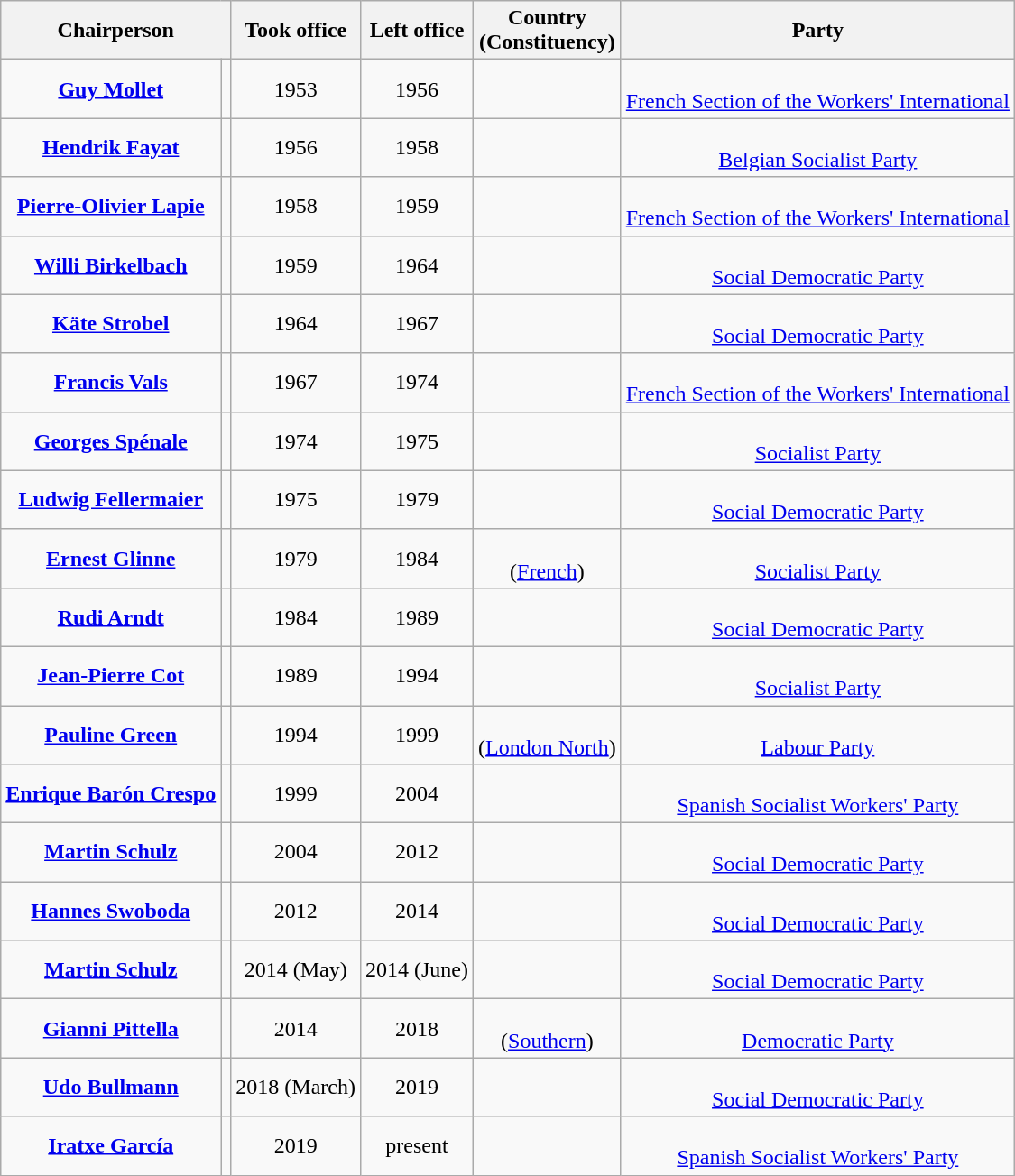<table class="wikitable" style="text-align:center">
<tr>
<th colspan=2>Chairperson</th>
<th>Took office</th>
<th>Left office</th>
<th>Country<br>(Constituency)</th>
<th>Party</th>
</tr>
<tr>
<td><strong><a href='#'>Guy Mollet</a></strong></td>
<td></td>
<td>1953</td>
<td>1956</td>
<td></td>
<td><br><a href='#'>French Section of the Workers' International</a></td>
</tr>
<tr>
<td><strong><a href='#'>Hendrik Fayat</a></strong></td>
<td></td>
<td>1956</td>
<td>1958</td>
<td></td>
<td><br><a href='#'>Belgian Socialist Party</a></td>
</tr>
<tr>
<td><strong><a href='#'>Pierre-Olivier Lapie</a></strong></td>
<td></td>
<td>1958</td>
<td>1959</td>
<td></td>
<td><br><a href='#'>French Section of the Workers' International</a></td>
</tr>
<tr>
<td><strong><a href='#'>Willi Birkelbach</a></strong></td>
<td></td>
<td>1959</td>
<td>1964</td>
<td></td>
<td><br><a href='#'>Social Democratic Party</a></td>
</tr>
<tr>
<td><strong><a href='#'>Käte Strobel</a></strong></td>
<td></td>
<td>1964</td>
<td>1967</td>
<td></td>
<td><br><a href='#'>Social Democratic Party</a></td>
</tr>
<tr>
<td><strong><a href='#'>Francis Vals</a></strong></td>
<td></td>
<td>1967</td>
<td>1974</td>
<td></td>
<td><br><a href='#'>French Section of the Workers' International</a></td>
</tr>
<tr>
<td><strong><a href='#'>Georges Spénale</a></strong></td>
<td></td>
<td>1974</td>
<td>1975</td>
<td></td>
<td><br><a href='#'>Socialist Party</a></td>
</tr>
<tr>
<td><strong><a href='#'>Ludwig Fellermaier</a></strong></td>
<td></td>
<td>1975</td>
<td>1979</td>
<td></td>
<td><br><a href='#'>Social Democratic Party</a></td>
</tr>
<tr>
<td><strong><a href='#'>Ernest Glinne</a></strong></td>
<td></td>
<td>1979</td>
<td>1984</td>
<td><br>(<a href='#'>French</a>)</td>
<td><br><a href='#'>Socialist Party</a></td>
</tr>
<tr>
<td><strong><a href='#'>Rudi Arndt</a></strong></td>
<td></td>
<td>1984</td>
<td>1989</td>
<td></td>
<td><br><a href='#'>Social Democratic Party</a></td>
</tr>
<tr>
<td><strong><a href='#'>Jean-Pierre Cot</a></strong></td>
<td></td>
<td>1989</td>
<td>1994</td>
<td></td>
<td><br><a href='#'>Socialist Party</a></td>
</tr>
<tr>
<td><strong><a href='#'>Pauline Green</a></strong></td>
<td></td>
<td>1994</td>
<td>1999</td>
<td><br>(<a href='#'>London North</a>)</td>
<td><br><a href='#'>Labour Party</a></td>
</tr>
<tr>
<td><strong><a href='#'>Enrique Barón Crespo</a></strong></td>
<td></td>
<td>1999</td>
<td>2004</td>
<td></td>
<td><br><a href='#'>Spanish Socialist Workers' Party</a></td>
</tr>
<tr>
<td><strong><a href='#'>Martin Schulz</a></strong></td>
<td></td>
<td>2004</td>
<td>2012</td>
<td></td>
<td><br><a href='#'>Social Democratic Party</a></td>
</tr>
<tr>
<td><strong><a href='#'>Hannes Swoboda</a></strong></td>
<td></td>
<td>2012</td>
<td>2014</td>
<td></td>
<td><br><a href='#'>Social Democratic Party</a></td>
</tr>
<tr>
<td><strong><a href='#'>Martin Schulz</a></strong></td>
<td></td>
<td>2014 (May)</td>
<td>2014 (June)</td>
<td></td>
<td><br><a href='#'>Social Democratic Party</a></td>
</tr>
<tr>
<td><strong><a href='#'>Gianni Pittella</a></strong></td>
<td></td>
<td>2014</td>
<td>2018</td>
<td><br>(<a href='#'>Southern</a>)</td>
<td><br><a href='#'>Democratic Party</a></td>
</tr>
<tr>
<td><strong><a href='#'>Udo Bullmann</a></strong></td>
<td></td>
<td>2018 (March)</td>
<td>2019</td>
<td></td>
<td><br><a href='#'>Social Democratic Party</a></td>
</tr>
<tr>
<td><strong><a href='#'>Iratxe García</a></strong></td>
<td></td>
<td>2019</td>
<td>present</td>
<td></td>
<td><br><a href='#'>Spanish Socialist Workers' Party</a></td>
</tr>
</table>
